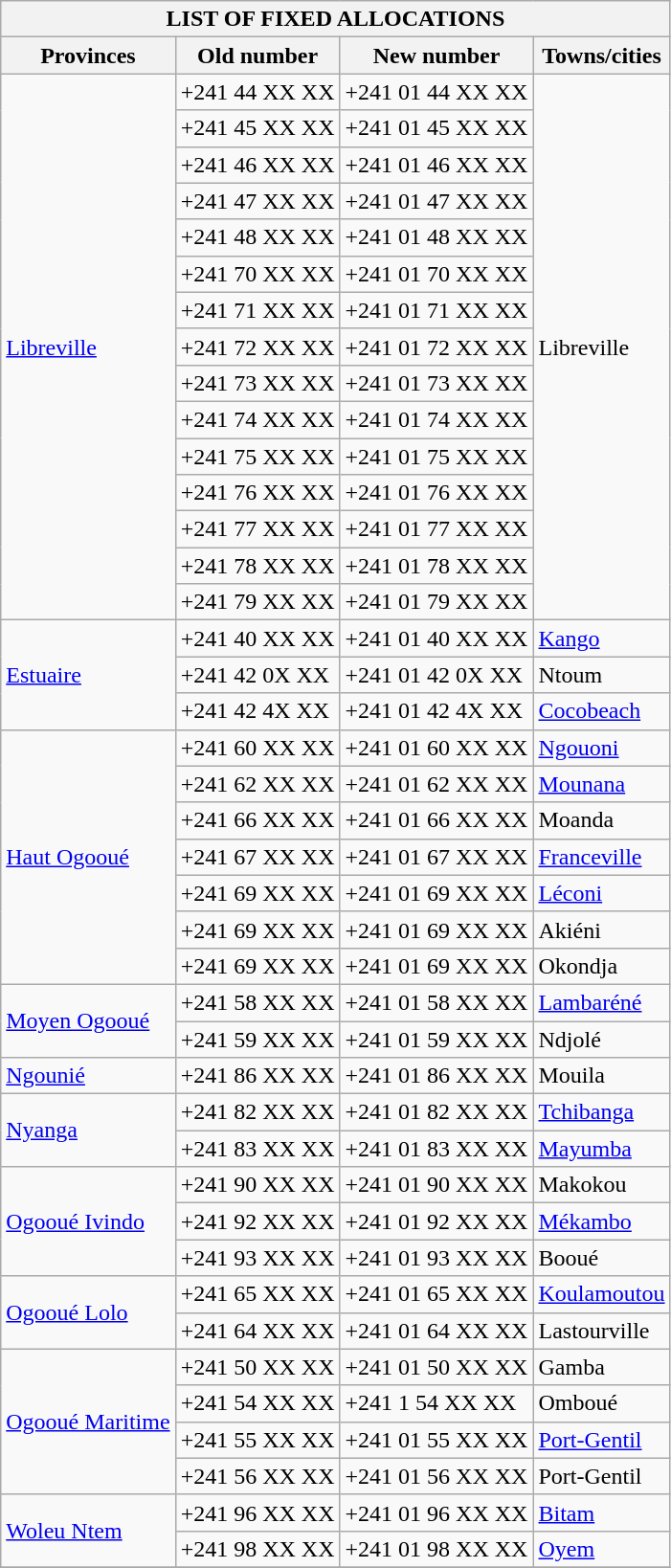<table class="wikitable" border=1>
<tr>
<th colspan="4">LIST OF FIXED ALLOCATIONS</th>
</tr>
<tr>
<th>Provinces</th>
<th>Old number</th>
<th>New number</th>
<th>Towns/cities</th>
</tr>
<tr>
<td rowspan="15"><a href='#'>Libreville</a></td>
<td>+241 44 XX XX</td>
<td>+241 01 44 XX XX</td>
<td rowspan="15">Libreville</td>
</tr>
<tr>
<td>+241 45 XX XX</td>
<td>+241 01 45 XX XX</td>
</tr>
<tr>
<td>+241 46 XX XX</td>
<td>+241 01 46 XX XX</td>
</tr>
<tr>
<td>+241 47 XX XX</td>
<td>+241 01 47 XX XX</td>
</tr>
<tr>
<td>+241 48 XX XX</td>
<td>+241 01 48 XX XX</td>
</tr>
<tr>
<td>+241 70 XX XX</td>
<td>+241 01 70 XX XX</td>
</tr>
<tr>
<td>+241 71 XX XX</td>
<td>+241 01 71 XX XX</td>
</tr>
<tr>
<td>+241 72 XX XX</td>
<td>+241 01 72 XX XX</td>
</tr>
<tr>
<td>+241 73 XX XX</td>
<td>+241 01 73 XX XX</td>
</tr>
<tr>
<td>+241 74 XX XX</td>
<td>+241 01 74 XX XX</td>
</tr>
<tr>
<td>+241 75 XX XX</td>
<td>+241 01 75 XX XX</td>
</tr>
<tr>
<td>+241 76 XX XX</td>
<td>+241 01 76 XX XX</td>
</tr>
<tr>
<td>+241 77 XX XX</td>
<td>+241 01 77 XX XX</td>
</tr>
<tr>
<td>+241 78 XX XX</td>
<td>+241 01 78 XX XX</td>
</tr>
<tr>
<td>+241 79 XX XX</td>
<td>+241 01 79 XX XX</td>
</tr>
<tr>
<td rowspan="3"><a href='#'>Estuaire</a></td>
<td>+241 40 XX XX</td>
<td>+241 01 40 XX XX</td>
<td><a href='#'>Kango</a></td>
</tr>
<tr>
<td>+241 42 0X XX</td>
<td>+241 01 42 0X XX</td>
<td>Ntoum</td>
</tr>
<tr>
<td>+241 42 4X XX</td>
<td>+241 01 42 4X XX</td>
<td><a href='#'>Cocobeach</a></td>
</tr>
<tr>
<td rowspan="7"><a href='#'>Haut Ogooué</a></td>
<td>+241 60 XX XX</td>
<td>+241 01 60 XX XX</td>
<td><a href='#'>Ngouoni</a></td>
</tr>
<tr>
<td>+241 62 XX XX</td>
<td>+241 01 62 XX XX</td>
<td><a href='#'>Mounana</a></td>
</tr>
<tr>
<td>+241 66 XX XX</td>
<td>+241 01 66 XX XX</td>
<td>Moanda</td>
</tr>
<tr>
<td>+241 67 XX XX</td>
<td>+241 01 67 XX XX</td>
<td><a href='#'>Franceville</a></td>
</tr>
<tr>
<td>+241 69 XX XX</td>
<td>+241 01 69 XX XX</td>
<td><a href='#'>Léconi</a></td>
</tr>
<tr>
<td>+241 69 XX XX</td>
<td>+241 01 69 XX XX</td>
<td>Akiéni</td>
</tr>
<tr>
<td>+241 69 XX XX</td>
<td>+241 01 69 XX XX</td>
<td>Okondja</td>
</tr>
<tr>
<td rowspan="2"><a href='#'>Moyen Ogooué</a></td>
<td>+241 58 XX XX</td>
<td>+241 01 58 XX XX</td>
<td><a href='#'>Lambaréné</a></td>
</tr>
<tr>
<td>+241 59 XX XX</td>
<td>+241 01 59 XX XX</td>
<td>Ndjolé</td>
</tr>
<tr>
<td><a href='#'>Ngounié</a></td>
<td>+241 86 XX XX</td>
<td>+241 01 86 XX XX</td>
<td>Mouila</td>
</tr>
<tr>
<td rowspan="2"><a href='#'>Nyanga</a></td>
<td>+241 82 XX XX</td>
<td>+241 01 82 XX XX</td>
<td><a href='#'>Tchibanga</a></td>
</tr>
<tr>
<td>+241 83 XX XX</td>
<td>+241 01 83 XX XX</td>
<td><a href='#'>Mayumba</a></td>
</tr>
<tr>
<td rowspan="3"><a href='#'>Ogooué Ivindo</a></td>
<td>+241 90 XX XX</td>
<td>+241 01 90 XX XX</td>
<td>Makokou</td>
</tr>
<tr>
<td>+241 92 XX XX</td>
<td>+241 01 92 XX XX</td>
<td><a href='#'>Mékambo</a></td>
</tr>
<tr>
<td>+241 93 XX XX</td>
<td>+241 01 93 XX XX</td>
<td>Booué</td>
</tr>
<tr>
<td rowspan="2"><a href='#'>Ogooué Lolo</a></td>
<td>+241 65 XX XX</td>
<td>+241 01 65 XX XX</td>
<td><a href='#'>Koulamoutou</a></td>
</tr>
<tr>
<td>+241 64 XX XX</td>
<td>+241 01 64 XX XX</td>
<td>Lastourville</td>
</tr>
<tr>
<td rowspan="4"><a href='#'>Ogooué Maritime</a></td>
<td>+241 50 XX XX</td>
<td>+241 01 50 XX XX</td>
<td>Gamba</td>
</tr>
<tr>
<td>+241 54 XX XX</td>
<td>+241 1 54 XX XX</td>
<td>Omboué</td>
</tr>
<tr>
<td>+241 55 XX XX</td>
<td>+241 01 55 XX XX</td>
<td><a href='#'>Port-Gentil</a></td>
</tr>
<tr>
<td>+241 56 XX XX</td>
<td>+241 01 56 XX XX</td>
<td>Port-Gentil</td>
</tr>
<tr>
<td rowspan="2"><a href='#'>Woleu Ntem</a></td>
<td>+241 96 XX XX</td>
<td>+241 01 96 XX XX</td>
<td><a href='#'>Bitam</a></td>
</tr>
<tr>
<td>+241 98 XX XX</td>
<td>+241 01 98 XX XX</td>
<td><a href='#'>Oyem</a></td>
</tr>
<tr>
</tr>
</table>
